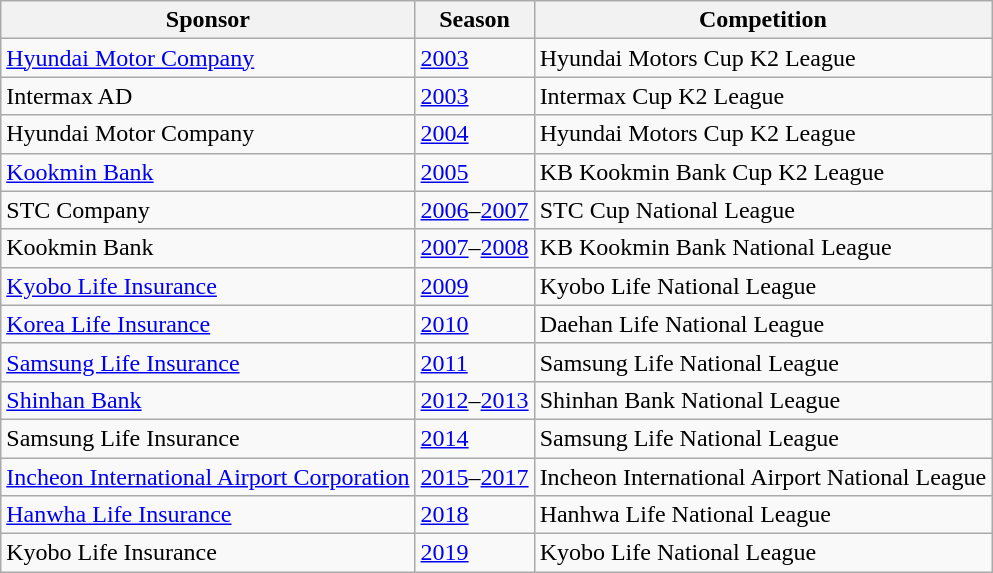<table class="wikitable">
<tr>
<th>Sponsor</th>
<th>Season</th>
<th>Competition</th>
</tr>
<tr>
<td><a href='#'>Hyundai Motor Company</a></td>
<td><a href='#'>2003</a></td>
<td>Hyundai Motors Cup K2 League</td>
</tr>
<tr>
<td>Intermax AD</td>
<td><a href='#'>2003</a></td>
<td>Intermax Cup K2 League</td>
</tr>
<tr>
<td>Hyundai Motor Company</td>
<td><a href='#'>2004</a></td>
<td>Hyundai Motors Cup K2 League</td>
</tr>
<tr>
<td><a href='#'>Kookmin Bank</a></td>
<td><a href='#'>2005</a></td>
<td>KB Kookmin Bank Cup K2 League</td>
</tr>
<tr>
<td>STC Company</td>
<td><a href='#'>2006</a>–<a href='#'>2007</a></td>
<td>STC Cup National League</td>
</tr>
<tr>
<td>Kookmin Bank</td>
<td><a href='#'>2007</a>–<a href='#'>2008</a></td>
<td>KB Kookmin Bank National League</td>
</tr>
<tr>
<td><a href='#'>Kyobo Life Insurance</a></td>
<td><a href='#'>2009</a></td>
<td>Kyobo Life National League</td>
</tr>
<tr>
<td><a href='#'>Korea Life Insurance</a></td>
<td><a href='#'>2010</a></td>
<td>Daehan Life National League</td>
</tr>
<tr>
<td><a href='#'>Samsung Life Insurance</a></td>
<td><a href='#'>2011</a></td>
<td>Samsung Life National League</td>
</tr>
<tr>
<td><a href='#'>Shinhan Bank</a></td>
<td><a href='#'>2012</a>–<a href='#'>2013</a></td>
<td>Shinhan Bank National League</td>
</tr>
<tr>
<td>Samsung Life Insurance</td>
<td><a href='#'>2014</a></td>
<td>Samsung Life National League</td>
</tr>
<tr>
<td><a href='#'>Incheon International Airport Corporation</a></td>
<td><a href='#'>2015</a>–<a href='#'>2017</a></td>
<td>Incheon International Airport National League</td>
</tr>
<tr>
<td><a href='#'>Hanwha Life Insurance</a></td>
<td><a href='#'>2018</a></td>
<td>Hanhwa Life National League</td>
</tr>
<tr>
<td>Kyobo Life Insurance</td>
<td><a href='#'>2019</a></td>
<td>Kyobo Life National League</td>
</tr>
</table>
